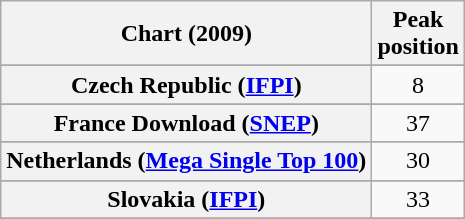<table class="wikitable sortable plainrowheaders" style="text-align:center;">
<tr>
<th scope="col">Chart (2009)</th>
<th scope="col">Peak<br>position</th>
</tr>
<tr>
</tr>
<tr>
</tr>
<tr>
</tr>
<tr>
</tr>
<tr>
</tr>
<tr>
<th scope="row">Czech Republic (<a href='#'>IFPI</a>)</th>
<td>8</td>
</tr>
<tr>
</tr>
<tr>
</tr>
<tr>
<th scope="row">France Download (<a href='#'>SNEP</a>)</th>
<td>37</td>
</tr>
<tr>
</tr>
<tr>
</tr>
<tr>
</tr>
<tr>
</tr>
<tr>
</tr>
<tr>
<th scope="row">Netherlands (<a href='#'>Mega Single Top 100</a>)</th>
<td>30</td>
</tr>
<tr>
</tr>
<tr>
</tr>
<tr>
<th scope="row">Slovakia (<a href='#'>IFPI</a>)</th>
<td>33</td>
</tr>
<tr>
</tr>
<tr>
</tr>
<tr>
</tr>
<tr>
</tr>
<tr>
</tr>
<tr>
</tr>
<tr>
</tr>
<tr>
</tr>
<tr>
</tr>
</table>
